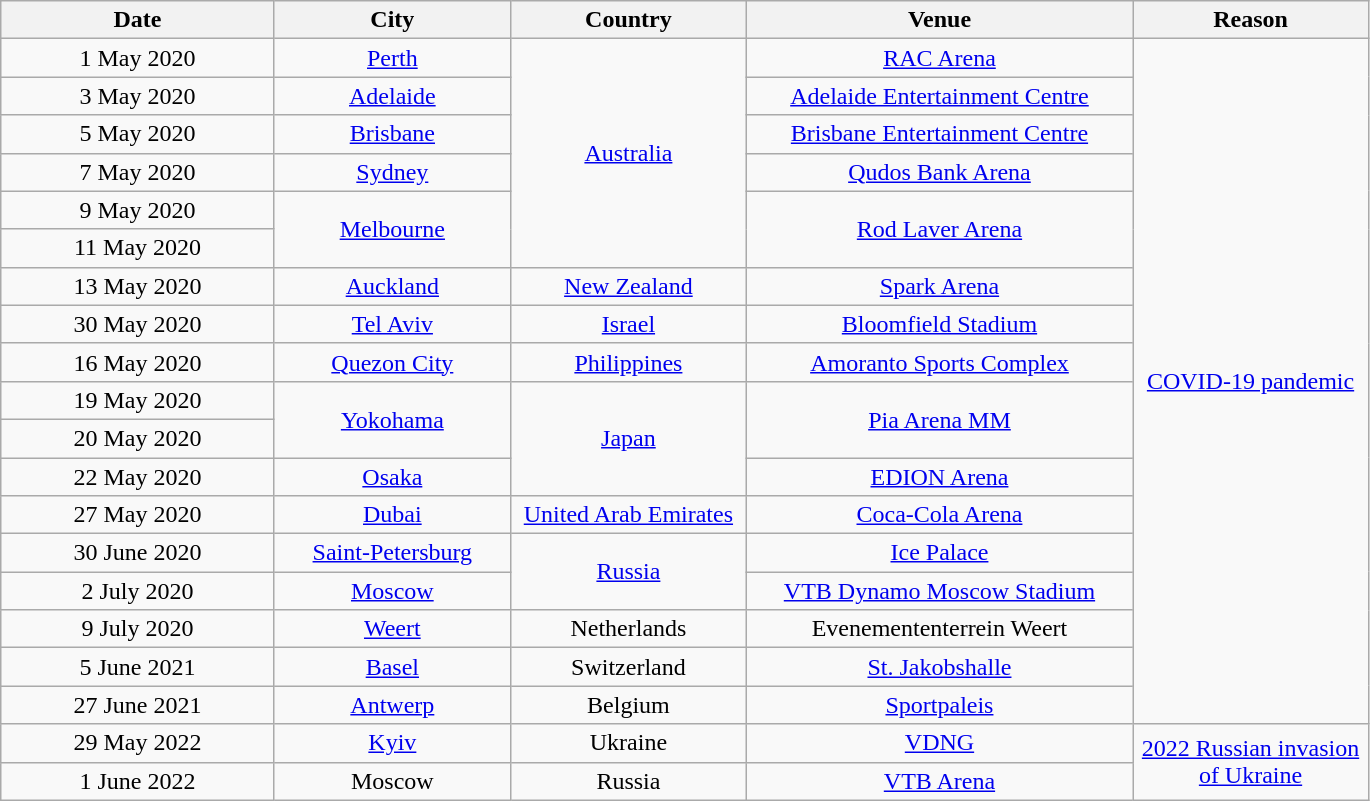<table class="wikitable" style="text-align:center;">
<tr>
<th width="175">Date</th>
<th width="150">City</th>
<th width="150">Country</th>
<th width="250">Venue</th>
<th width="150">Reason</th>
</tr>
<tr>
<td>1 May 2020</td>
<td><a href='#'>Perth</a></td>
<td rowspan="6"><a href='#'>Australia</a></td>
<td><a href='#'>RAC Arena</a></td>
<td rowspan="18"><a href='#'>COVID-19 pandemic</a></td>
</tr>
<tr>
<td>3 May 2020</td>
<td><a href='#'>Adelaide</a></td>
<td><a href='#'>Adelaide Entertainment Centre</a></td>
</tr>
<tr>
<td>5 May 2020</td>
<td><a href='#'>Brisbane</a></td>
<td><a href='#'>Brisbane Entertainment Centre</a></td>
</tr>
<tr>
<td>7 May 2020</td>
<td><a href='#'>Sydney</a></td>
<td><a href='#'>Qudos Bank Arena</a></td>
</tr>
<tr>
<td>9 May 2020</td>
<td rowspan="2"><a href='#'>Melbourne</a></td>
<td rowspan="2"><a href='#'>Rod Laver Arena</a></td>
</tr>
<tr>
<td>11 May 2020</td>
</tr>
<tr>
<td>13 May 2020</td>
<td><a href='#'>Auckland</a></td>
<td><a href='#'>New Zealand</a></td>
<td><a href='#'>Spark Arena</a></td>
</tr>
<tr>
<td>30 May 2020</td>
<td><a href='#'>Tel Aviv</a></td>
<td><a href='#'>Israel</a></td>
<td><a href='#'>Bloomfield Stadium</a></td>
</tr>
<tr>
<td>16 May 2020</td>
<td><a href='#'>Quezon City</a></td>
<td><a href='#'>Philippines</a></td>
<td><a href='#'>Amoranto Sports Complex</a></td>
</tr>
<tr>
<td>19 May 2020</td>
<td rowspan="2"><a href='#'>Yokohama</a></td>
<td rowspan="3"><a href='#'>Japan</a></td>
<td rowspan="2"><a href='#'>Pia Arena MM</a></td>
</tr>
<tr>
<td>20 May 2020</td>
</tr>
<tr>
<td>22 May 2020</td>
<td><a href='#'>Osaka</a></td>
<td><a href='#'>EDION Arena</a></td>
</tr>
<tr>
<td>27 May 2020</td>
<td><a href='#'>Dubai</a></td>
<td><a href='#'>United Arab Emirates</a></td>
<td><a href='#'>Coca-Cola Arena</a></td>
</tr>
<tr>
<td>30 June 2020</td>
<td><a href='#'>Saint-Petersburg</a></td>
<td rowspan="2"><a href='#'>Russia</a></td>
<td><a href='#'>Ice Palace</a></td>
</tr>
<tr>
<td>2 July 2020</td>
<td><a href='#'>Moscow</a></td>
<td><a href='#'>VTB Dynamo Moscow Stadium</a></td>
</tr>
<tr>
<td>9 July 2020</td>
<td><a href='#'>Weert</a></td>
<td>Netherlands</td>
<td>Evenemententerrein Weert</td>
</tr>
<tr>
<td>5 June 2021</td>
<td><a href='#'>Basel</a></td>
<td>Switzerland</td>
<td><a href='#'>St. Jakobshalle</a></td>
</tr>
<tr>
<td>27 June 2021</td>
<td><a href='#'>Antwerp</a></td>
<td>Belgium</td>
<td><a href='#'>Sportpaleis</a></td>
</tr>
<tr>
<td>29 May 2022</td>
<td><a href='#'>Kyiv</a></td>
<td>Ukraine</td>
<td><a href='#'>VDNG</a></td>
<td rowspan="2"><a href='#'>2022 Russian invasion of Ukraine</a></td>
</tr>
<tr>
<td>1 June 2022</td>
<td>Moscow</td>
<td>Russia</td>
<td><a href='#'>VTB Arena</a></td>
</tr>
</table>
